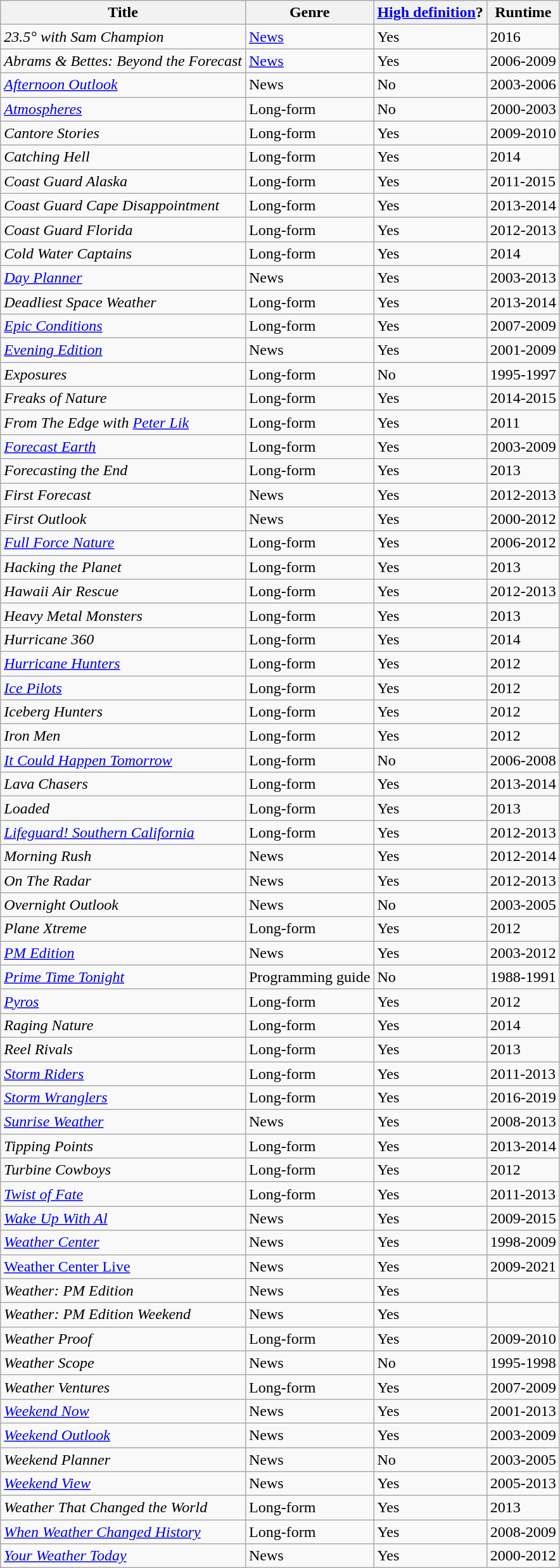<table class="wikitable">
<tr>
<th>Title</th>
<th>Genre</th>
<th><a href='#'>High definition</a>?</th>
<th>Runtime</th>
</tr>
<tr>
<td><em>23.5° with Sam Champion</em></td>
<td><a href='#'>News</a></td>
<td>Yes</td>
<td>2016</td>
</tr>
<tr>
<td><em>Abrams & Bettes: Beyond the Forecast</em></td>
<td><a href='#'>News</a></td>
<td>Yes</td>
<td>2006-2009</td>
</tr>
<tr>
<td><em><a href='#'>Afternoon Outlook</a></em></td>
<td>News</td>
<td>No</td>
<td>2003-2006</td>
</tr>
<tr>
<td><em><a href='#'>Atmospheres</a></em></td>
<td>Long-form</td>
<td>No</td>
<td>2000-2003</td>
</tr>
<tr>
<td><em>Cantore Stories</em></td>
<td>Long-form</td>
<td>Yes</td>
<td>2009-2010</td>
</tr>
<tr>
<td><em>Catching Hell</em></td>
<td>Long-form</td>
<td>Yes</td>
<td>2014</td>
</tr>
<tr>
<td><em>Coast Guard Alaska</em></td>
<td>Long-form</td>
<td>Yes</td>
<td>2011-2015</td>
</tr>
<tr>
<td><em>Coast Guard Cape Disappointment</em></td>
<td>Long-form</td>
<td>Yes</td>
<td>2013-2014</td>
</tr>
<tr>
<td><em>Coast Guard Florida</em></td>
<td>Long-form</td>
<td>Yes</td>
<td>2012-2013</td>
</tr>
<tr>
<td><em>Cold Water Captains</em></td>
<td>Long-form</td>
<td>Yes</td>
<td>2014</td>
</tr>
<tr>
<td><em><a href='#'>Day Planner</a></em></td>
<td>News</td>
<td>Yes</td>
<td>2003-2013</td>
</tr>
<tr>
<td><em>Deadliest Space Weather</em></td>
<td>Long-form</td>
<td>Yes</td>
<td>2013-2014</td>
</tr>
<tr>
<td><em><a href='#'>Epic Conditions</a></em></td>
<td>Long-form</td>
<td>Yes</td>
<td>2007-2009</td>
</tr>
<tr>
<td><em><a href='#'>Evening Edition</a></em></td>
<td>News</td>
<td>Yes</td>
<td>2001-2009</td>
</tr>
<tr>
<td><em>Exposures</em></td>
<td>Long-form</td>
<td>No</td>
<td>1995-1997</td>
</tr>
<tr>
<td><em>Freaks of Nature</em></td>
<td>Long-form</td>
<td>Yes</td>
<td>2014-2015</td>
</tr>
<tr>
<td><em>From The Edge with <a href='#'>Peter Lik</a></em></td>
<td>Long-form</td>
<td>Yes</td>
<td>2011</td>
</tr>
<tr>
<td><em><a href='#'>Forecast Earth</a></em></td>
<td>Long-form</td>
<td>Yes</td>
<td>2003-2009</td>
</tr>
<tr>
<td><em>Forecasting the End</em></td>
<td>Long-form</td>
<td>Yes</td>
<td>2013</td>
</tr>
<tr>
<td><em>First Forecast</em></td>
<td>News</td>
<td>Yes</td>
<td>2012-2013</td>
</tr>
<tr>
<td><em>First Outlook</em></td>
<td>News</td>
<td>Yes</td>
<td>2000-2012</td>
</tr>
<tr>
<td><em><a href='#'>Full Force Nature</a></em></td>
<td>Long-form</td>
<td>Yes</td>
<td>2006-2012</td>
</tr>
<tr>
<td><em>Hacking the Planet</em></td>
<td>Long-form</td>
<td>Yes</td>
<td>2013</td>
</tr>
<tr>
<td><em>Hawaii Air Rescue</em></td>
<td>Long-form</td>
<td>Yes</td>
<td>2012-2013</td>
</tr>
<tr>
<td><em>Heavy Metal Monsters</em></td>
<td>Long-form</td>
<td>Yes</td>
<td>2013</td>
</tr>
<tr>
<td><em>Hurricane 360</em></td>
<td>Long-form</td>
<td>Yes</td>
<td>2014</td>
</tr>
<tr>
<td><em><a href='#'>Hurricane Hunters</a></em></td>
<td>Long-form</td>
<td>Yes</td>
<td>2012</td>
</tr>
<tr>
<td><em><a href='#'>Ice Pilots</a></em></td>
<td>Long-form</td>
<td>Yes</td>
<td>2012</td>
</tr>
<tr>
<td><em>Iceberg Hunters</em></td>
<td>Long-form</td>
<td>Yes</td>
<td>2012</td>
</tr>
<tr>
<td><em>Iron Men</em></td>
<td>Long-form</td>
<td>Yes</td>
<td>2012</td>
</tr>
<tr>
<td><em><a href='#'>It Could Happen Tomorrow</a></em></td>
<td>Long-form</td>
<td>No</td>
<td>2006-2008</td>
</tr>
<tr>
<td><em>Lava Chasers</em></td>
<td>Long-form</td>
<td>Yes</td>
<td>2013-2014</td>
</tr>
<tr>
<td><em>Loaded</em></td>
<td>Long-form</td>
<td>Yes</td>
<td>2013</td>
</tr>
<tr>
<td><em><a href='#'>Lifeguard! Southern California</a></em></td>
<td>Long-form</td>
<td>Yes</td>
<td>2012-2013</td>
</tr>
<tr>
<td><em>Morning Rush</em></td>
<td>News</td>
<td>Yes</td>
<td>2012-2014</td>
</tr>
<tr>
<td><em>On The Radar</em></td>
<td>News</td>
<td>Yes</td>
<td>2012-2013</td>
</tr>
<tr>
<td><em>Overnight Outlook</em></td>
<td>News</td>
<td>No</td>
<td>2003-2005</td>
</tr>
<tr>
<td><em>Plane Xtreme</em></td>
<td>Long-form</td>
<td>Yes</td>
<td>2012</td>
</tr>
<tr>
<td><em><a href='#'>PM Edition</a></em></td>
<td>News</td>
<td>Yes</td>
<td>2003-2012</td>
</tr>
<tr>
<td><em><a href='#'>Prime Time Tonight</a></em></td>
<td>Programming guide</td>
<td>No</td>
<td>1988-1991</td>
</tr>
<tr>
<td><em><a href='#'>Pyros</a></em></td>
<td>Long-form</td>
<td>Yes</td>
<td>2012</td>
</tr>
<tr>
<td><em>Raging Nature</em></td>
<td>Long-form</td>
<td>Yes</td>
<td>2014</td>
</tr>
<tr>
<td><em>Reel Rivals</em></td>
<td>Long-form</td>
<td>Yes</td>
<td>2013</td>
</tr>
<tr>
<td><em><a href='#'>Storm Riders</a></em></td>
<td>Long-form</td>
<td>Yes</td>
<td>2011-2013</td>
</tr>
<tr>
<td><em><a href='#'>Storm Wranglers</a></em></td>
<td>Long-form</td>
<td>Yes</td>
<td>2016-2019</td>
</tr>
<tr>
<td><em><a href='#'>Sunrise Weather</a></em></td>
<td>News</td>
<td>Yes</td>
<td>2008-2013</td>
</tr>
<tr>
<td><em>Tipping Points</em></td>
<td>Long-form</td>
<td>Yes</td>
<td>2013-2014</td>
</tr>
<tr>
<td><em>Turbine Cowboys </em></td>
<td>Long-form</td>
<td>Yes</td>
<td>2012</td>
</tr>
<tr>
<td><em><a href='#'>Twist of Fate</a></em></td>
<td>Long-form</td>
<td>Yes</td>
<td>2011-2013</td>
</tr>
<tr>
<td><em><a href='#'>Wake Up With Al</a></em></td>
<td>News</td>
<td>Yes</td>
<td>2009-2015</td>
</tr>
<tr>
<td><em><a href='#'>Weather Center</a></em></td>
<td>News</td>
<td>Yes</td>
<td>1998-2009</td>
</tr>
<tr>
<td><a href='#'>Weather Center Live</a></td>
<td>News</td>
<td>Yes</td>
<td>2009-2021</td>
</tr>
<tr>
<td><em>Weather: PM Edition</em></td>
<td>News</td>
<td>Yes</td>
<td></td>
</tr>
<tr>
<td><em>Weather: PM Edition Weekend</em></td>
<td>News</td>
<td>Yes</td>
<td></td>
</tr>
<tr>
<td><em>Weather Proof</em></td>
<td>Long-form</td>
<td>Yes</td>
<td>2009-2010</td>
</tr>
<tr>
<td><em>Weather Scope</em></td>
<td>News</td>
<td>No</td>
<td>1995-1998</td>
</tr>
<tr>
<td><em>Weather Ventures</em></td>
<td>Long-form</td>
<td>Yes</td>
<td>2007-2009</td>
</tr>
<tr>
<td><em><a href='#'>Weekend Now</a></em></td>
<td>News</td>
<td>Yes</td>
<td>2001-2013</td>
</tr>
<tr>
<td><em><a href='#'>Weekend Outlook</a></em></td>
<td>News</td>
<td>Yes</td>
<td>2003-2009</td>
</tr>
<tr>
<td><em>Weekend Planner</em></td>
<td>News</td>
<td>No</td>
<td>2003-2005</td>
</tr>
<tr>
<td><em><a href='#'>Weekend View</a></em></td>
<td>News</td>
<td>Yes</td>
<td>2005-2013</td>
</tr>
<tr>
<td><em>Weather That Changed the World</em></td>
<td>Long-form</td>
<td>Yes</td>
<td>2013</td>
</tr>
<tr>
<td><em><a href='#'>When Weather Changed History</a></em></td>
<td>Long-form</td>
<td>Yes</td>
<td>2008-2009</td>
</tr>
<tr>
<td><em><a href='#'>Your Weather Today</a></em></td>
<td>News</td>
<td>Yes</td>
<td>2000-2012</td>
</tr>
</table>
